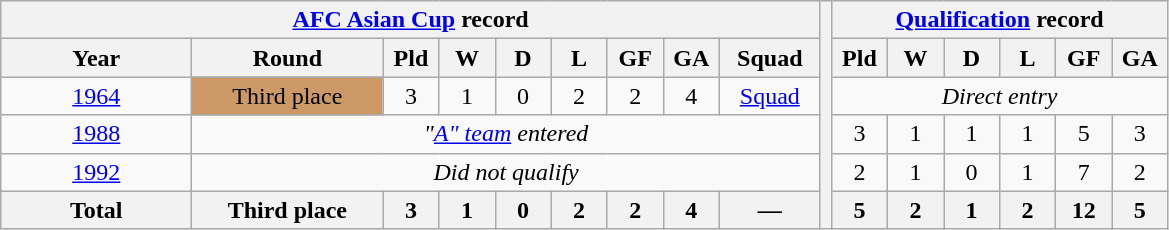<table class="wikitable" style="text-align: center;">
<tr>
<th colspan="9"><a href='#'>AFC Asian Cup</a> record</th>
<th style="width:1" rowspan="6"></th>
<th colspan=6><a href='#'>Qualification</a> record</th>
</tr>
<tr>
<th width="120">Year</th>
<th width="120">Round</th>
<th width="30">Pld</th>
<th width="30">W</th>
<th width="30">D</th>
<th width="30">L</th>
<th width="30">GF</th>
<th width="30">GA</th>
<th width="60">Squad</th>
<th width="30">Pld</th>
<th width="30">W</th>
<th width="30">D</th>
<th width="30">L</th>
<th width="30">GF</th>
<th width="30">GA</th>
</tr>
<tr>
<td> <a href='#'>1964</a></td>
<td style="background:#c96;">Third place</td>
<td>3</td>
<td>1</td>
<td>0</td>
<td>2</td>
<td>2</td>
<td>4</td>
<td><a href='#'>Squad</a></td>
<td colspan=6><em>Direct entry</em></td>
</tr>
<tr>
<td> <a href='#'>1988</a></td>
<td colspan="8"><em>"<a href='#'>A" team</a> entered</em></td>
<td>3</td>
<td>1</td>
<td>1</td>
<td>1</td>
<td>5</td>
<td>3</td>
</tr>
<tr>
<td> <a href='#'>1992</a></td>
<td colspan="8"><em>Did not qualify</em></td>
<td>2</td>
<td>1</td>
<td>0</td>
<td>1</td>
<td>7</td>
<td>2</td>
</tr>
<tr>
<th>Total</th>
<th>Third place</th>
<th>3</th>
<th>1</th>
<th>0</th>
<th>2</th>
<th>2</th>
<th>4</th>
<th>—</th>
<th>5</th>
<th>2</th>
<th>1</th>
<th>2</th>
<th>12</th>
<th>5</th>
</tr>
</table>
